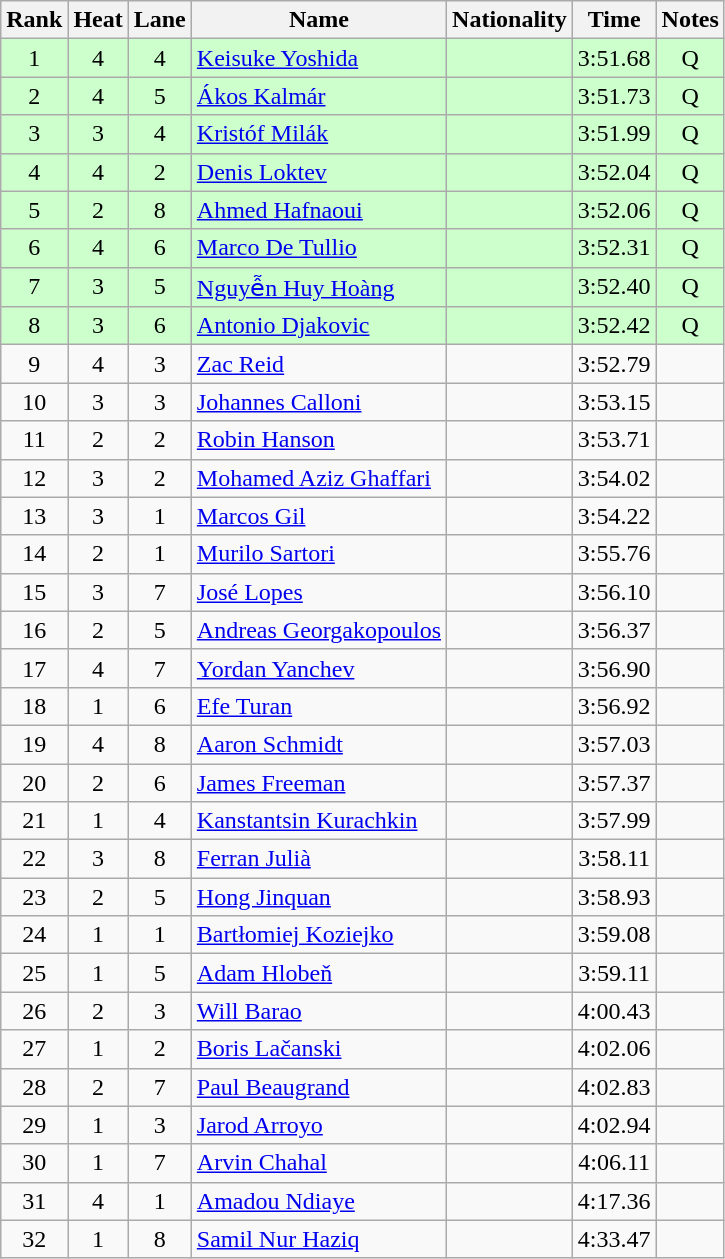<table class="wikitable sortable" style="text-align:center">
<tr>
<th>Rank</th>
<th>Heat</th>
<th>Lane</th>
<th>Name</th>
<th>Nationality</th>
<th>Time</th>
<th>Notes</th>
</tr>
<tr bgcolor=ccffcc>
<td>1</td>
<td>4</td>
<td>4</td>
<td align=left><a href='#'>Keisuke Yoshida</a></td>
<td align=left></td>
<td>3:51.68</td>
<td>Q</td>
</tr>
<tr bgcolor=ccffcc>
<td>2</td>
<td>4</td>
<td>5</td>
<td align=left><a href='#'>Ákos Kalmár</a></td>
<td align=left></td>
<td>3:51.73</td>
<td>Q</td>
</tr>
<tr bgcolor=ccffcc>
<td>3</td>
<td>3</td>
<td>4</td>
<td align=left><a href='#'>Kristóf Milák</a></td>
<td align=left></td>
<td>3:51.99</td>
<td>Q</td>
</tr>
<tr bgcolor=ccffcc>
<td>4</td>
<td>4</td>
<td>2</td>
<td align=left><a href='#'>Denis Loktev</a></td>
<td align=left></td>
<td>3:52.04</td>
<td>Q</td>
</tr>
<tr bgcolor=ccffcc>
<td>5</td>
<td>2</td>
<td>8</td>
<td align=left><a href='#'>Ahmed Hafnaoui</a></td>
<td align=left></td>
<td>3:52.06</td>
<td>Q</td>
</tr>
<tr bgcolor=ccffcc>
<td>6</td>
<td>4</td>
<td>6</td>
<td align=left><a href='#'>Marco De Tullio</a></td>
<td align=left></td>
<td>3:52.31</td>
<td>Q</td>
</tr>
<tr bgcolor=ccffcc>
<td>7</td>
<td>3</td>
<td>5</td>
<td align=left><a href='#'>Nguyễn Huy Hoàng</a></td>
<td align=left></td>
<td>3:52.40</td>
<td>Q</td>
</tr>
<tr bgcolor=ccffcc>
<td>8</td>
<td>3</td>
<td>6</td>
<td align=left><a href='#'>Antonio Djakovic</a></td>
<td align=left></td>
<td>3:52.42</td>
<td>Q</td>
</tr>
<tr>
<td>9</td>
<td>4</td>
<td>3</td>
<td align=left><a href='#'>Zac Reid</a></td>
<td align=left></td>
<td>3:52.79</td>
<td></td>
</tr>
<tr>
<td>10</td>
<td>3</td>
<td>3</td>
<td align=left><a href='#'>Johannes Calloni</a></td>
<td align=left></td>
<td>3:53.15</td>
<td></td>
</tr>
<tr>
<td>11</td>
<td>2</td>
<td>2</td>
<td align=left><a href='#'>Robin Hanson</a></td>
<td align=left></td>
<td>3:53.71</td>
<td></td>
</tr>
<tr>
<td>12</td>
<td>3</td>
<td>2</td>
<td align=left><a href='#'>Mohamed Aziz Ghaffari</a></td>
<td align=left></td>
<td>3:54.02</td>
<td></td>
</tr>
<tr>
<td>13</td>
<td>3</td>
<td>1</td>
<td align=left><a href='#'>Marcos Gil</a></td>
<td align=left></td>
<td>3:54.22</td>
<td></td>
</tr>
<tr>
<td>14</td>
<td>2</td>
<td>1</td>
<td align=left><a href='#'>Murilo Sartori</a></td>
<td align=left></td>
<td>3:55.76</td>
<td></td>
</tr>
<tr>
<td>15</td>
<td>3</td>
<td>7</td>
<td align=left><a href='#'>José Lopes</a></td>
<td align=left></td>
<td>3:56.10</td>
<td></td>
</tr>
<tr>
<td>16</td>
<td>2</td>
<td>5</td>
<td align=left><a href='#'>Andreas Georgakopoulos</a></td>
<td align=left></td>
<td>3:56.37</td>
<td></td>
</tr>
<tr>
<td>17</td>
<td>4</td>
<td>7</td>
<td align=left><a href='#'>Yordan Yanchev</a></td>
<td align=left></td>
<td>3:56.90</td>
<td></td>
</tr>
<tr>
<td>18</td>
<td>1</td>
<td>6</td>
<td align=left><a href='#'>Efe Turan</a></td>
<td align=left></td>
<td>3:56.92</td>
<td></td>
</tr>
<tr>
<td>19</td>
<td>4</td>
<td>8</td>
<td align=left><a href='#'>Aaron Schmidt</a></td>
<td align=left></td>
<td>3:57.03</td>
<td></td>
</tr>
<tr>
<td>20</td>
<td>2</td>
<td>6</td>
<td align=left><a href='#'>James Freeman</a></td>
<td align=left></td>
<td>3:57.37</td>
<td></td>
</tr>
<tr>
<td>21</td>
<td>1</td>
<td>4</td>
<td align=left><a href='#'>Kanstantsin Kurachkin</a></td>
<td align=left></td>
<td>3:57.99</td>
<td></td>
</tr>
<tr>
<td>22</td>
<td>3</td>
<td>8</td>
<td align=left><a href='#'>Ferran Julià</a></td>
<td align=left></td>
<td>3:58.11</td>
<td></td>
</tr>
<tr>
<td>23</td>
<td>2</td>
<td>5</td>
<td align=left><a href='#'>Hong Jinquan</a></td>
<td align=left></td>
<td>3:58.93</td>
<td></td>
</tr>
<tr>
<td>24</td>
<td>1</td>
<td>1</td>
<td align=left><a href='#'>Bartłomiej Koziejko</a></td>
<td align=left></td>
<td>3:59.08</td>
<td></td>
</tr>
<tr>
<td>25</td>
<td>1</td>
<td>5</td>
<td align=left><a href='#'>Adam Hlobeň</a></td>
<td align=left></td>
<td>3:59.11</td>
<td></td>
</tr>
<tr>
<td>26</td>
<td>2</td>
<td>3</td>
<td align=left><a href='#'>Will Barao</a></td>
<td align=left></td>
<td>4:00.43</td>
<td></td>
</tr>
<tr>
<td>27</td>
<td>1</td>
<td>2</td>
<td align=left><a href='#'>Boris Lačanski</a></td>
<td align=left></td>
<td>4:02.06</td>
<td></td>
</tr>
<tr>
<td>28</td>
<td>2</td>
<td>7</td>
<td align=left><a href='#'>Paul Beaugrand</a></td>
<td align=left></td>
<td>4:02.83</td>
<td></td>
</tr>
<tr>
<td>29</td>
<td>1</td>
<td>3</td>
<td align=left><a href='#'>Jarod Arroyo</a></td>
<td align=left></td>
<td>4:02.94</td>
<td></td>
</tr>
<tr>
<td>30</td>
<td>1</td>
<td>7</td>
<td align=left><a href='#'>Arvin Chahal</a></td>
<td align=left></td>
<td>4:06.11</td>
<td></td>
</tr>
<tr>
<td>31</td>
<td>4</td>
<td>1</td>
<td align=left><a href='#'>Amadou Ndiaye</a></td>
<td align=left></td>
<td>4:17.36</td>
<td></td>
</tr>
<tr>
<td>32</td>
<td>1</td>
<td>8</td>
<td align=left><a href='#'>Samil Nur Haziq</a></td>
<td align=left></td>
<td>4:33.47</td>
<td></td>
</tr>
</table>
